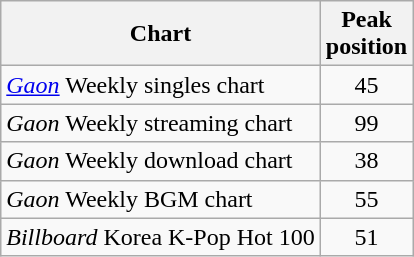<table class="wikitable sortable">
<tr>
<th>Chart</th>
<th>Peak<br>position</th>
</tr>
<tr>
<td><em><a href='#'>Gaon</a></em> Weekly singles chart</td>
<td align="center">45</td>
</tr>
<tr>
<td><em>Gaon</em> Weekly streaming chart</td>
<td align="center">99</td>
</tr>
<tr>
<td><em>Gaon</em> Weekly download chart</td>
<td align="center">38</td>
</tr>
<tr>
<td><em>Gaon</em> Weekly BGM chart</td>
<td align="center">55</td>
</tr>
<tr>
<td><em>Billboard</em> Korea K-Pop Hot 100</td>
<td align="center">51</td>
</tr>
</table>
